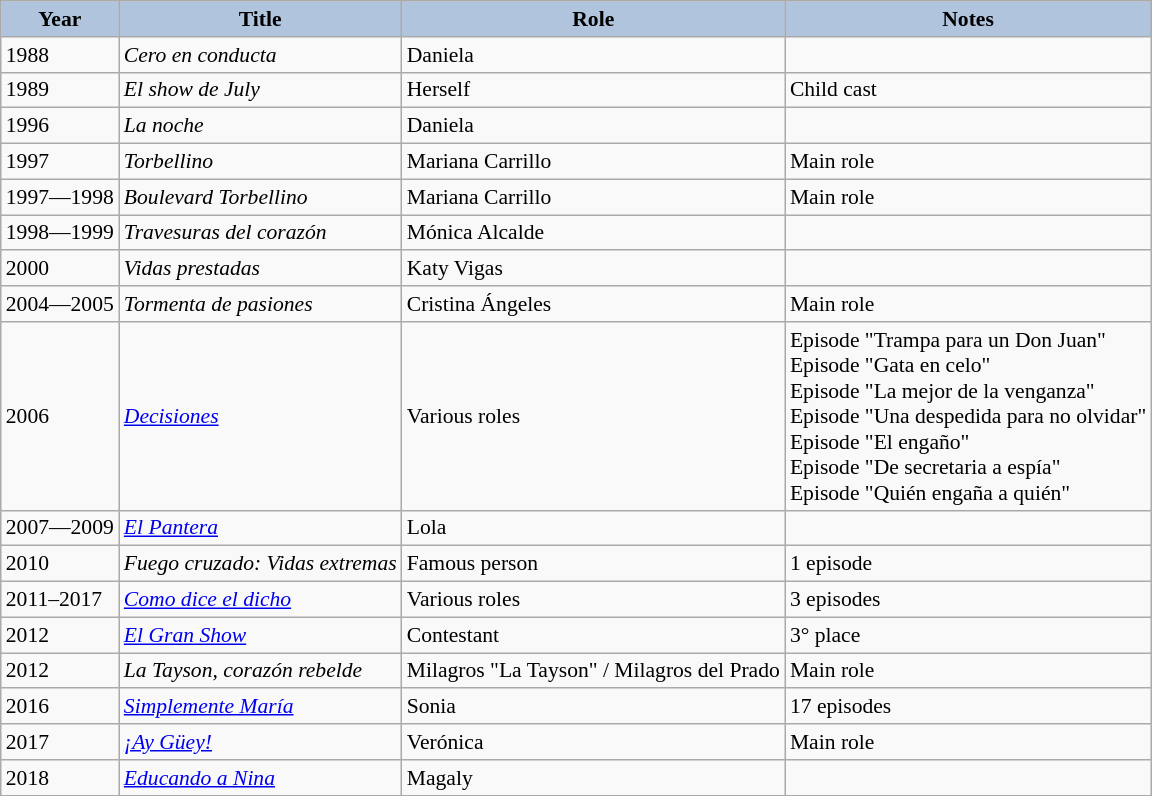<table class="wikitable" style="font-size:90%;">
<tr>
<th style="background:#B0C4DE;">Year</th>
<th style="background:#B0C4DE;">Title</th>
<th style="background:#B0C4DE;">Role</th>
<th style="background:#B0C4DE;">Notes</th>
</tr>
<tr>
<td>1988</td>
<td><em>Cero en conducta</em></td>
<td>Daniela</td>
<td></td>
</tr>
<tr>
<td>1989</td>
<td><em>El show de July</em></td>
<td>Herself</td>
<td>Child cast</td>
</tr>
<tr>
<td>1996</td>
<td><em>La noche</em></td>
<td>Daniela</td>
<td></td>
</tr>
<tr>
<td>1997</td>
<td><em>Torbellino</em></td>
<td>Mariana Carrillo</td>
<td>Main role</td>
</tr>
<tr>
<td>1997—1998</td>
<td><em>Boulevard Torbellino</em></td>
<td>Mariana Carrillo</td>
<td>Main role</td>
</tr>
<tr>
<td>1998—1999</td>
<td><em>Travesuras del corazón</em></td>
<td>Mónica Alcalde</td>
<td></td>
</tr>
<tr>
<td>2000</td>
<td><em>Vidas prestadas</em></td>
<td>Katy Vigas</td>
<td></td>
</tr>
<tr>
<td>2004—2005</td>
<td><em>Tormenta de pasiones</em></td>
<td>Cristina Ángeles</td>
<td>Main role</td>
</tr>
<tr>
<td>2006</td>
<td><em><a href='#'>Decisiones</a></em></td>
<td>Various roles</td>
<td>Episode "Trampa para un Don Juan"<br>Episode "Gata en celo"<br>Episode "La mejor de la venganza"<br>Episode "Una despedida para no olvidar"<br>Episode "El engaño"<br>Episode "De secretaria a espía"<br>Episode "Quién engaña a quién"</td>
</tr>
<tr>
<td>2007—2009</td>
<td><em><a href='#'>El Pantera</a></em></td>
<td>Lola</td>
<td></td>
</tr>
<tr>
<td>2010</td>
<td><em>Fuego cruzado: Vidas extremas</em></td>
<td>Famous person</td>
<td>1 episode</td>
</tr>
<tr>
<td>2011–2017</td>
<td><em><a href='#'>Como dice el dicho</a></em></td>
<td>Various roles</td>
<td>3 episodes</td>
</tr>
<tr>
<td>2012</td>
<td><em><a href='#'>El Gran Show</a></em></td>
<td>Contestant</td>
<td>3° place</td>
</tr>
<tr>
<td>2012</td>
<td><em>La Tayson, corazón rebelde</em></td>
<td>Milagros "La Tayson" / Milagros del Prado</td>
<td>Main role</td>
</tr>
<tr>
<td>2016</td>
<td><em><a href='#'>Simplemente María</a></em></td>
<td>Sonia</td>
<td>17 episodes</td>
</tr>
<tr>
<td>2017</td>
<td><em><a href='#'>¡Ay Güey!</a></em></td>
<td>Verónica</td>
<td>Main role</td>
</tr>
<tr>
<td>2018</td>
<td><em><a href='#'>Educando a Nina</a></em></td>
<td>Magaly</td>
<td></td>
</tr>
<tr>
</tr>
</table>
